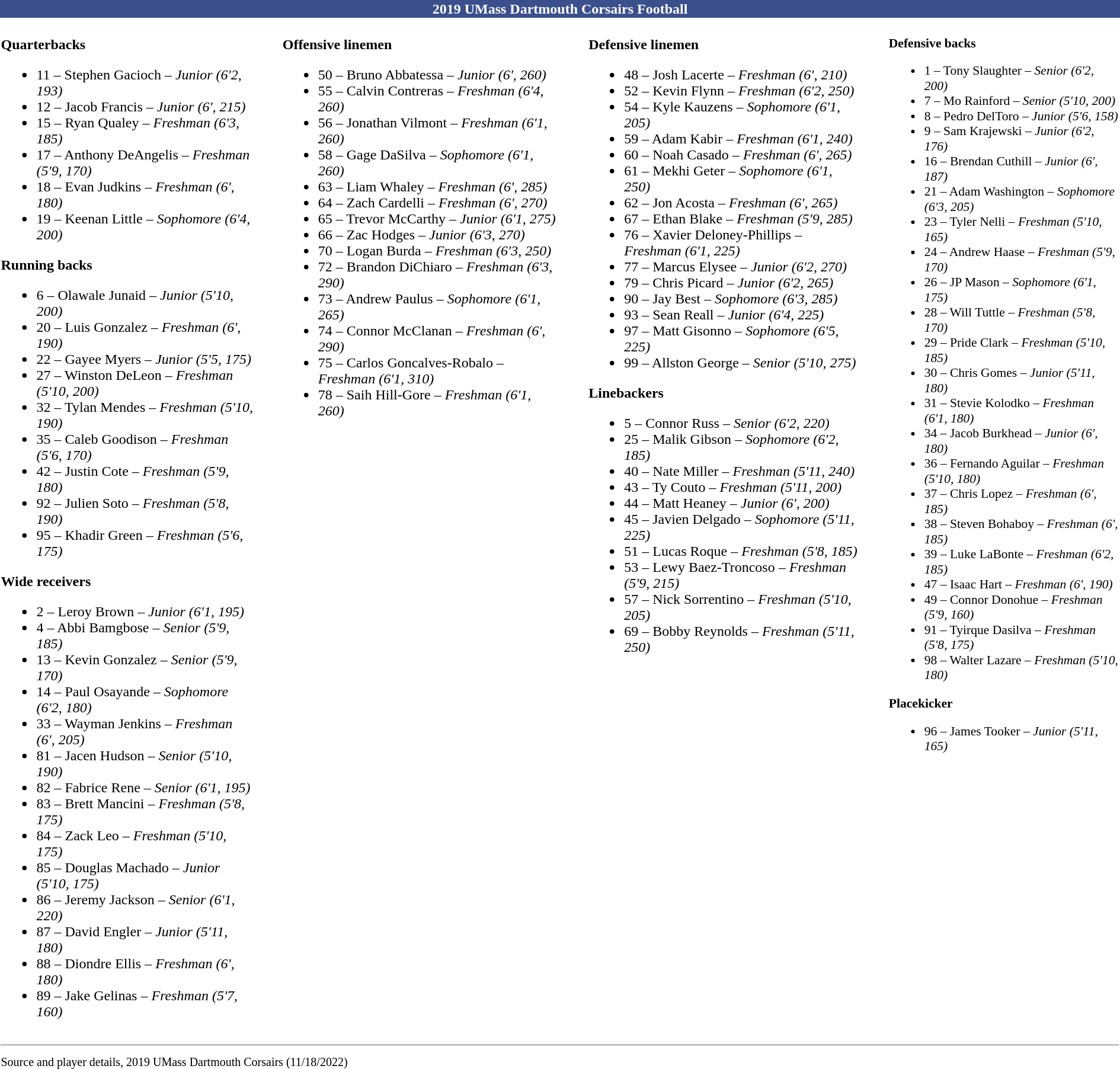<table class="toccolours" style="text-align: left;">
<tr>
<td colspan=11 style="color:#FFFFFF;background:#3B4F8C; text-align: center"><strong>2019 UMass Dartmouth Corsairs Football</strong></td>
</tr>
<tr>
<td valign="top"><br><strong>Quarterbacks</strong><ul><li>11 – Stephen Gacioch – <em>Junior (6'2, 193)</em></li><li>12 – Jacob Francis – <em>Junior (6', 215)</em></li><li>15 – Ryan Qualey – <em>Freshman (6'3, 185)</em></li><li>17 – Anthony DeAngelis – <em>Freshman (5'9, 170)</em></li><li>18 – Evan Judkins – <em>Freshman (6', 180)</em></li><li>19 – Keenan Little – <em>Sophomore (6'4, 200)</em></li></ul><strong>Running backs</strong><ul><li>6 – Olawale Junaid – <em>Junior (5'10, 200)</em></li><li>20 – Luis Gonzalez – <em>Freshman (6', 190)</em></li><li>22 – Gayee Myers – <em>Junior (5'5, 175)</em></li><li>27 – Winston DeLeon – <em>Freshman (5'10, 200)</em></li><li>32 – Tylan Mendes – <em>Freshman (5'10, 190)</em></li><li>35 – Caleb Goodison – <em>Freshman (5'6, 170)</em></li><li>42 – Justin Cote – <em>Freshman (5'9, 180)</em></li><li>92 – Julien Soto – <em>Freshman (5'8, 190)</em></li><li>95 – Khadir Green – <em>Freshman (5'6, 175)</em></li></ul><strong>Wide receivers</strong><ul><li>2 – Leroy Brown – <em>Junior (6'1, 195)</em></li><li>4 – Abbi Bamgbose – <em>Senior (5'9, 185)</em></li><li>13 – Kevin Gonzalez – <em>Senior (5'9, 170)</em></li><li>14 – Paul Osayande – <em>Sophomore (6'2, 180)</em></li><li>33 – Wayman Jenkins – <em>Freshman (6', 205)</em></li><li>81 – Jacen Hudson – <em>Senior (5'10, 190)</em></li><li>82 – Fabrice Rene – <em>Senior (6'1, 195)</em></li><li>83 – Brett Mancini – <em>Freshman (5'8, 175)</em></li><li>84 – Zack Leo – <em>Freshman (5'10, 175)</em></li><li>85 – Douglas Machado – <em>Junior (5'10, 175)</em></li><li>86 – Jeremy Jackson – <em>Senior (6'1, 220)</em></li><li>87 – David Engler – <em>Junior (5'11, 180)</em></li><li>88 – Diondre Ellis – <em>Freshman (6', 180)</em></li><li>89 – Jake Gelinas – <em>Freshman (5'7, 160)</em></li></ul></td>
<td width="25"> </td>
<td valign="top"><br><strong>Offensive linemen</strong><ul><li>50 – Bruno Abbatessa – <em>Junior (6', 260)</em></li><li>55 – Calvin Contreras – <em>Freshman (6'4, 260)</em></li><li>56 – Jonathan Vilmont – <em>Freshman (6'1, 260)</em></li><li>58 – Gage DaSilva – <em>Sophomore (6'1, 260)</em></li><li>63 – Liam Whaley – <em>Freshman (6', 285)</em></li><li>64 – Zach Cardelli – <em>Freshman (6', 270)</em></li><li>65 – Trevor McCarthy – <em>Junior (6'1, 275)</em></li><li>66 – Zac Hodges – <em>Junior (6'3, 270)</em></li><li>70 – Logan Burda – <em>Freshman (6'3, 250)</em></li><li>72 – Brandon DiChiaro – <em>Freshman (6'3, 290)</em></li><li>73 – Andrew Paulus – <em>Sophomore (6'1, 265)</em></li><li>74 – Connor McClanan – <em>Freshman (6', 290)</em></li><li>75 – Carlos Goncalves-Robalo – <em>Freshman (6'1, 310)</em></li><li>78 – Saih Hill-Gore – <em>Freshman (6'1, 260)</em></li></ul></td>
<td width="25"> </td>
<td valign="top"><br><strong>Defensive linemen</strong><ul><li>48 – Josh Lacerte – <em>Freshman (6', 210)</em></li><li>52 – Kevin Flynn – <em>Freshman (6'2, 250)</em></li><li>54 – Kyle Kauzens – <em>Sophomore (6'1, 205)</em></li><li>59 – Adam Kabir – <em>Freshman (6'1, 240)</em></li><li>60 – Noah Casado – <em>Freshman (6', 265)</em></li><li>61 – Mekhi Geter – <em>Sophomore (6'1, 250)</em></li><li>62 – Jon Acosta – <em>Freshman (6', 265)</em></li><li>67 – Ethan Blake – <em>Freshman (5'9, 285)</em></li><li>76 – Xavier Deloney-Phillips – <em>Freshman (6'1, 225)</em></li><li>77 – Marcus Elysee – <em>Junior (6'2, 270)</em></li><li>79 – Chris Picard – <em>Junior (6'2, 265)</em></li><li>90 – Jay Best – <em>Sophomore (6'3, 285)</em></li><li>93 – Sean Reall – <em>Junior (6'4, 225)</em></li><li>97 – Matt Gisonno – <em>Sophomore (6'5, 225)</em></li><li>99 – Allston George – <em>Senior (5'10, 275)</em></li></ul><strong>Linebackers</strong><ul><li>5 – Connor Russ – <em>Senior (6'2, 220)</em></li><li>25 – Malik Gibson – <em>Sophomore (6'2, 185)</em></li><li>40 – Nate Miller – <em>Freshman (5'11, 240)</em></li><li>43 – Ty Couto – <em>Freshman (5'11, 200)</em></li><li>44 – Matt Heaney – <em>Junior (6', 200)</em></li><li>45 – Javien Delgado – <em>Sophomore (5'11, 225)</em></li><li>51 – Lucas Roque – <em>Freshman (5'8, 185)</em></li><li>53 – Lewy Baez-Troncoso – <em>Freshman (5'9, 215)</em></li><li>57 – Nick Sorrentino – <em>Freshman (5'10, 205)</em></li><li>69 – Bobby Reynolds – <em>Freshman (5'11, 250)</em></li></ul></td>
<td width="25"> </td>
<td style="font-size:90%; vertical-align:top;"><br><strong>Defensive backs</strong><ul><li>1 – Tony Slaughter – <em>Senior (6'2, 200)</em></li><li>7 – Mo Rainford – <em>Senior (5'10, 200)</em></li><li>8 – Pedro DelToro – <em>Junior (5'6, 158)</em></li><li>9 – Sam Krajewski – <em>Junior (6'2, 176)</em></li><li>16 – Brendan Cuthill – <em>Junior (6', 187)</em></li><li>21 – Adam Washington – <em>Sophomore (6'3, 205)</em></li><li>23 – Tyler Nelli – <em>Freshman (5'10, 165)</em></li><li>24 – Andrew Haase – <em>Freshman (5'9, 170)</em></li><li>26 – JP Mason – <em>Sophomore (6'1, 175)</em></li><li>28 – Will Tuttle – <em>Freshman (5'8, 170)</em></li><li>29 – Pride Clark – <em>Freshman (5'10, 185)</em></li><li>30 – Chris Gomes – <em>Junior (5'11, 180)</em></li><li>31 – Stevie Kolodko – <em>Freshman (6'1, 180)</em></li><li>34 – Jacob Burkhead – <em>Junior (6', 180)</em></li><li>36 – Fernando Aguilar – <em>Freshman (5'10, 180)</em></li><li>37 – Chris Lopez – <em>Freshman (6', 185)</em></li><li>38 – Steven Bohaboy – <em>Freshman (6', 185)</em></li><li>39 – Luke LaBonte – <em>Freshman (6'2, 185)</em></li><li>47 – Isaac Hart – <em>Freshman (6', 190)</em></li><li>49 – Connor Donohue – <em>Freshman (5'9, 160)</em></li><li>91 – Tyirque Dasilva – <em>Freshman (5'8, 175)</em></li><li>98 – Walter Lazare – <em>Freshman (5'10, 180)</em></li></ul><strong>Placekicker</strong><ul><li>96 – James Tooker – <em>Junior (5'11, 165)</em></li></ul></td>
</tr>
<tr>
<td colspan="7"><hr><small>Source and player details, 2019 UMass Dartmouth Corsairs (11/18/2022)</small></td>
</tr>
</table>
